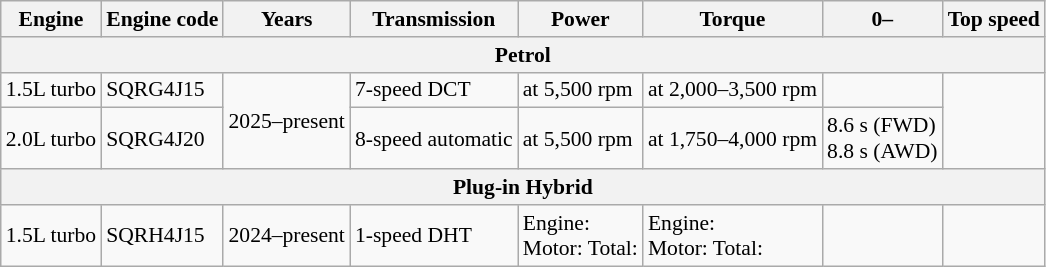<table class="wikitable collapsible" style="text-align:left; font-size:90%;">
<tr>
<th>Engine</th>
<th>Engine code</th>
<th>Years</th>
<th>Transmission</th>
<th>Power</th>
<th>Torque</th>
<th>0–</th>
<th>Top speed</th>
</tr>
<tr>
<th colspan="8">Petrol</th>
</tr>
<tr>
<td>1.5L turbo</td>
<td>SQRG4J15</td>
<td rowspan="2">2025–present</td>
<td>7-speed DCT</td>
<td> at 5,500 rpm</td>
<td> at 2,000–3,500 rpm</td>
<td></td>
<td rowspan="2"></td>
</tr>
<tr>
<td>2.0L turbo</td>
<td>SQRG4J20</td>
<td>8-speed automatic</td>
<td> at 5,500 rpm</td>
<td> at 1,750–4,000 rpm</td>
<td>8.6 s (FWD)<br>8.8 s (AWD)</td>
</tr>
<tr>
<th colspan="8">Plug-in Hybrid</th>
</tr>
<tr>
<td>1.5L turbo</td>
<td>SQRH4J15</td>
<td>2024–present</td>
<td>1-speed DHT</td>
<td>Engine: <br>Motor: 

Total: </td>
<td>Engine: <br>Motor: 

Total: </td>
<td></td>
<td></td>
</tr>
</table>
